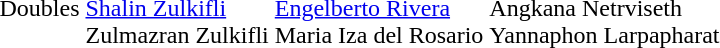<table>
<tr>
<td>Doubles</td>
<td nowrap=true><br><a href='#'>Shalin Zulkifli</a><br>Zulmazran Zulkifli</td>
<td nowrap=true><br><a href='#'>Engelberto Rivera</a><br>Maria Iza del Rosario</td>
<td nowrap=true><br>Angkana Netrviseth<br>Yannaphon Larpapharat</td>
</tr>
</table>
